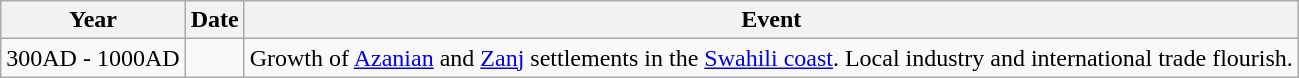<table class="wikitable">
<tr>
<th>Year</th>
<th>Date</th>
<th>Event</th>
</tr>
<tr>
<td>300AD - 1000AD</td>
<td></td>
<td>Growth of <a href='#'>Azanian</a> and <a href='#'>Zanj</a> settlements in the <a href='#'>Swahili coast</a>. Local industry and international trade flourish.</td>
</tr>
</table>
